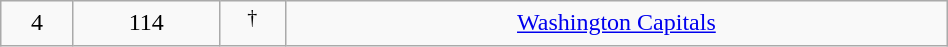<table class="wikitable sortable" width="50%">
<tr align="center" bgcolor="">
<td>4</td>
<td>114</td>
<td> <sup>†</sup></td>
<td><a href='#'>Washington Capitals</a></td>
</tr>
</table>
